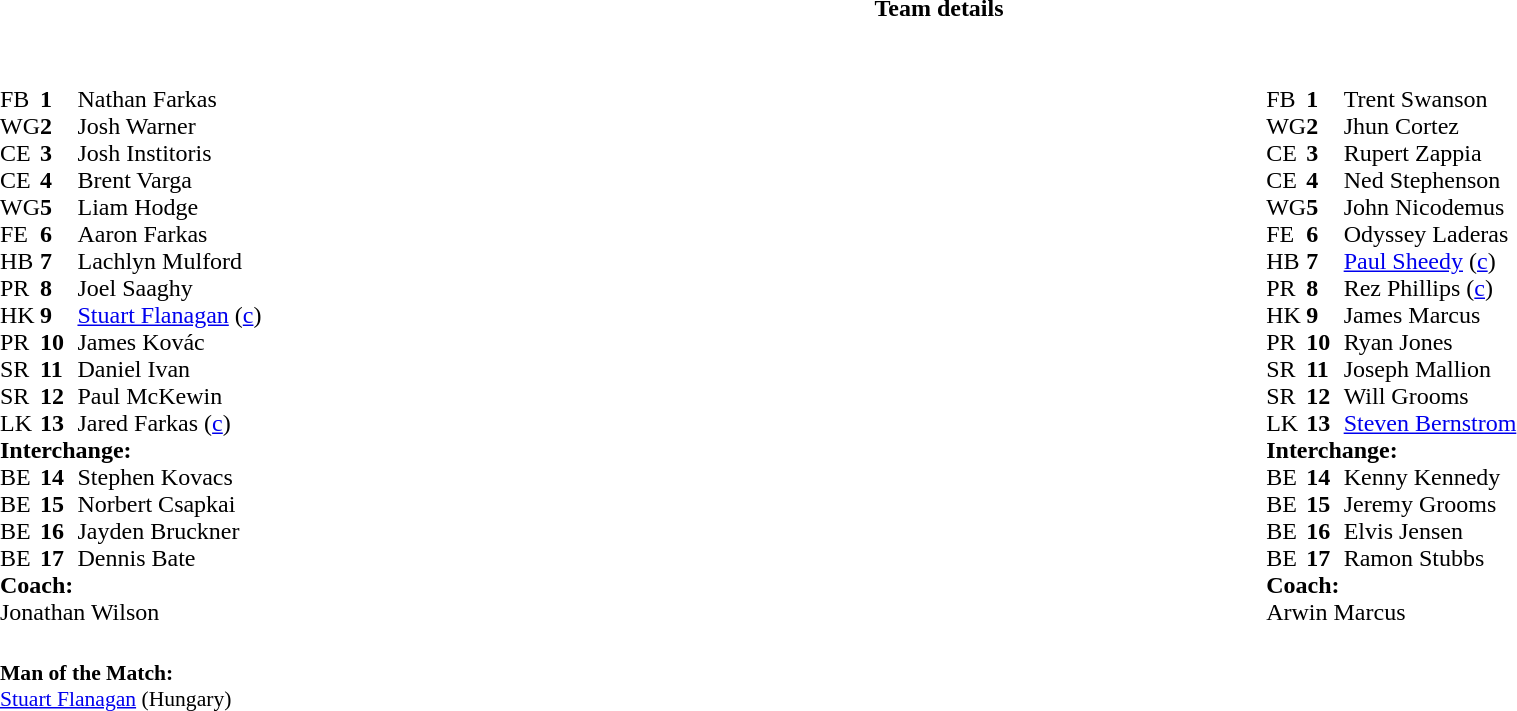<table border="0" width="100%" class="collapsible collapsed">
<tr>
<th>Team details</th>
</tr>
<tr>
<td><br><table width="100%">
<tr>
<td valign="top" width="50%"><br><table style="font-size: 100%" cellspacing="0" cellpadding="0">
<tr>
<th width="25"></th>
<th width="25"></th>
<th></th>
<th width="25"></th>
</tr>
<tr>
<td>FB</td>
<td><strong>1</strong></td>
<td>Nathan Farkas</td>
</tr>
<tr>
<td>WG</td>
<td><strong>2</strong></td>
<td>Josh Warner</td>
</tr>
<tr>
<td>CE</td>
<td><strong>3</strong></td>
<td>Josh Institoris</td>
</tr>
<tr>
<td>CE</td>
<td><strong>4</strong></td>
<td>Brent Varga</td>
</tr>
<tr>
<td>WG</td>
<td><strong>5</strong></td>
<td>Liam Hodge</td>
</tr>
<tr>
<td>FE</td>
<td><strong>6</strong></td>
<td>Aaron Farkas</td>
</tr>
<tr>
<td>HB</td>
<td><strong>7</strong></td>
<td>Lachlyn Mulford</td>
</tr>
<tr>
<td>PR</td>
<td><strong>8</strong></td>
<td>Joel Saaghy</td>
</tr>
<tr>
<td>HK</td>
<td><strong>9</strong></td>
<td><a href='#'>Stuart Flanagan</a> (<a href='#'>c</a>)</td>
</tr>
<tr>
<td>PR</td>
<td><strong>10</strong></td>
<td>James Kovác</td>
</tr>
<tr>
<td>SR</td>
<td><strong>11</strong></td>
<td>Daniel Ivan</td>
</tr>
<tr>
<td>SR</td>
<td><strong>12</strong></td>
<td>Paul McKewin</td>
</tr>
<tr>
<td>LK</td>
<td><strong>13</strong></td>
<td>Jared Farkas (<a href='#'>c</a>)</td>
</tr>
<tr>
<td colspan=3><strong>Interchange:</strong></td>
</tr>
<tr>
<td>BE</td>
<td><strong>14</strong></td>
<td>Stephen Kovacs</td>
</tr>
<tr>
<td>BE</td>
<td><strong>15</strong></td>
<td>Norbert Csapkai</td>
</tr>
<tr>
<td>BE</td>
<td><strong>16</strong></td>
<td>Jayden Bruckner</td>
</tr>
<tr>
<td>BE</td>
<td><strong>17</strong></td>
<td>Dennis Bate</td>
</tr>
<tr>
<td colspan=3><strong>Coach:</strong></td>
</tr>
<tr>
<td colspan="4"> Jonathan Wilson</td>
</tr>
</table>
</td>
<td valign="top" width="50%"><br><table style="font-size: 100%" cellspacing="0" cellpadding="0" align="center">
<tr>
<th width="25"></th>
<th width="25"></th>
<th></th>
<th width="25"></th>
</tr>
<tr>
<td>FB</td>
<td><strong>1</strong></td>
<td>Trent Swanson</td>
</tr>
<tr>
<td>WG</td>
<td><strong>2</strong></td>
<td>Jhun Cortez</td>
</tr>
<tr>
<td>CE</td>
<td><strong>3</strong></td>
<td>Rupert Zappia</td>
</tr>
<tr>
<td>CE</td>
<td><strong>4</strong></td>
<td>Ned Stephenson</td>
</tr>
<tr>
<td>WG</td>
<td><strong>5</strong></td>
<td>John Nicodemus</td>
</tr>
<tr>
<td>FE</td>
<td><strong>6</strong></td>
<td>Odyssey Laderas</td>
</tr>
<tr>
<td>HB</td>
<td><strong>7</strong></td>
<td><a href='#'>Paul Sheedy</a> (<a href='#'>c</a>)</td>
</tr>
<tr>
<td>PR</td>
<td><strong>8</strong></td>
<td>Rez Phillips (<a href='#'>c</a>)</td>
</tr>
<tr>
<td>HK</td>
<td><strong>9</strong></td>
<td>James Marcus</td>
</tr>
<tr>
<td>PR</td>
<td><strong>10</strong></td>
<td>Ryan Jones</td>
</tr>
<tr>
<td>SR</td>
<td><strong>11</strong></td>
<td>Joseph Mallion</td>
</tr>
<tr>
<td>SR</td>
<td><strong>12</strong></td>
<td>Will Grooms</td>
</tr>
<tr>
<td>LK</td>
<td><strong>13</strong></td>
<td><a href='#'>Steven Bernstrom</a></td>
</tr>
<tr>
<td colspan=3><strong>Interchange:</strong></td>
</tr>
<tr>
<td>BE</td>
<td><strong>14</strong></td>
<td>Kenny Kennedy</td>
</tr>
<tr>
<td>BE</td>
<td><strong>15</strong></td>
<td>Jeremy Grooms</td>
</tr>
<tr>
<td>BE</td>
<td><strong>16</strong></td>
<td>Elvis Jensen</td>
</tr>
<tr>
<td>BE</td>
<td><strong>17</strong></td>
<td>Ramon Stubbs</td>
</tr>
<tr>
<td colspan=3><strong>Coach:</strong></td>
</tr>
<tr>
<td colspan="4"> Arwin Marcus</td>
</tr>
</table>
</td>
</tr>
</table>
<table style="width:100%; font-size:90%;">
<tr>
<td><br><strong>Man of the Match:</strong>
<br><a href='#'>Stuart Flanagan</a> (Hungary)
</td>
</tr>
</table>
</td>
</tr>
</table>
